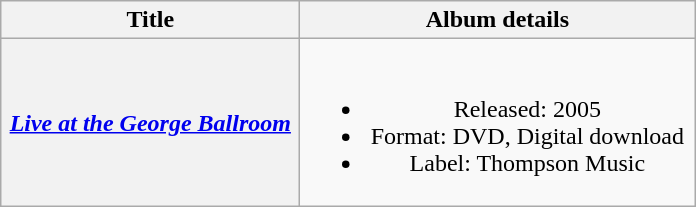<table class="wikitable plainrowheaders" style="text-align:center;" border="1">
<tr>
<th scope="col" rowspan="1" style="width:12em;">Title</th>
<th scope="col" rowspan="1" style="width:16em;">Album details</th>
</tr>
<tr>
<th scope="row"><em><a href='#'>Live at the George Ballroom</a></em></th>
<td><br><ul><li>Released: 2005</li><li>Format: DVD, Digital download</li><li>Label: Thompson Music</li></ul></td>
</tr>
</table>
